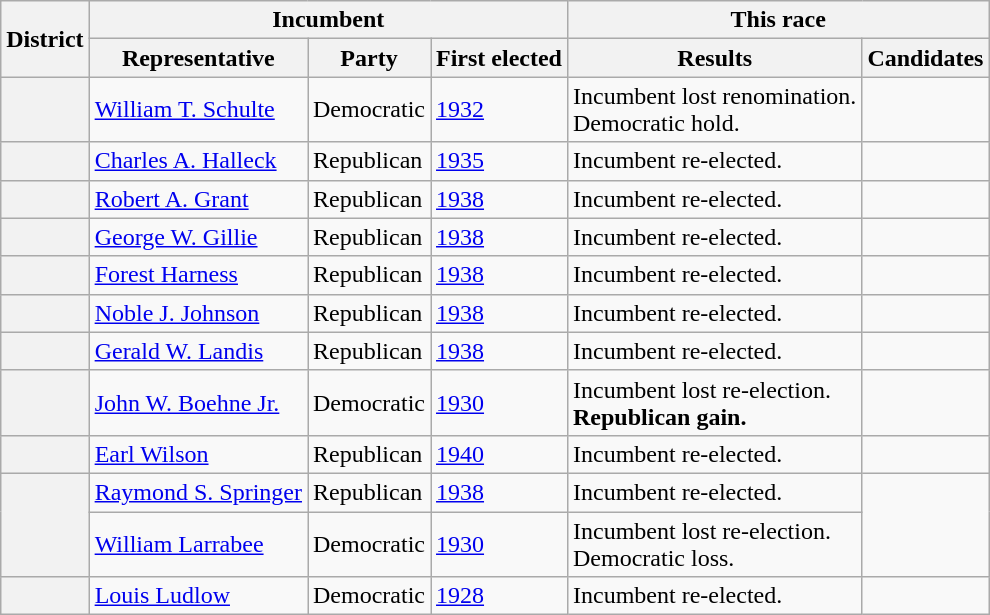<table class=wikitable>
<tr>
<th rowspan=2>District</th>
<th colspan=3>Incumbent</th>
<th colspan=2>This race</th>
</tr>
<tr>
<th>Representative</th>
<th>Party</th>
<th>First elected</th>
<th>Results</th>
<th>Candidates</th>
</tr>
<tr>
<th></th>
<td><a href='#'>William T. Schulte</a></td>
<td>Democratic</td>
<td><a href='#'>1932</a></td>
<td>Incumbent lost renomination.<br>Democratic hold.</td>
<td nowrap></td>
</tr>
<tr>
<th></th>
<td><a href='#'>Charles A. Halleck</a></td>
<td>Republican</td>
<td><a href='#'>1935 </a></td>
<td>Incumbent re-elected.</td>
<td nowrap></td>
</tr>
<tr>
<th></th>
<td><a href='#'>Robert A. Grant</a></td>
<td>Republican</td>
<td><a href='#'>1938</a></td>
<td>Incumbent re-elected.</td>
<td nowrap></td>
</tr>
<tr>
<th></th>
<td><a href='#'>George W. Gillie</a></td>
<td>Republican</td>
<td><a href='#'>1938</a></td>
<td>Incumbent re-elected.</td>
<td nowrap></td>
</tr>
<tr>
<th></th>
<td><a href='#'>Forest Harness</a></td>
<td>Republican</td>
<td><a href='#'>1938</a></td>
<td>Incumbent re-elected.</td>
<td nowrap></td>
</tr>
<tr>
<th></th>
<td><a href='#'>Noble J. Johnson</a></td>
<td>Republican</td>
<td><a href='#'>1938</a></td>
<td>Incumbent re-elected.</td>
<td nowrap></td>
</tr>
<tr>
<th></th>
<td><a href='#'>Gerald W. Landis</a></td>
<td>Republican</td>
<td><a href='#'>1938</a></td>
<td>Incumbent re-elected.</td>
<td nowrap></td>
</tr>
<tr>
<th></th>
<td><a href='#'>John W. Boehne Jr.</a></td>
<td>Democratic</td>
<td><a href='#'>1930</a></td>
<td>Incumbent lost re-election.<br><strong>Republican gain.</strong></td>
<td nowrap></td>
</tr>
<tr>
<th></th>
<td><a href='#'>Earl Wilson</a></td>
<td>Republican</td>
<td><a href='#'>1940</a></td>
<td>Incumbent re-elected.</td>
<td nowrap></td>
</tr>
<tr>
<th rowspan=2></th>
<td><a href='#'>Raymond S. Springer</a></td>
<td>Republican</td>
<td><a href='#'>1938</a></td>
<td>Incumbent re-elected.</td>
<td rowspan=2 nowrap></td>
</tr>
<tr>
<td><a href='#'>William Larrabee</a><br></td>
<td>Democratic</td>
<td><a href='#'>1930</a></td>
<td>Incumbent lost re-election.<br>Democratic loss.</td>
</tr>
<tr>
<th></th>
<td><a href='#'>Louis Ludlow</a><br></td>
<td>Democratic</td>
<td><a href='#'>1928</a></td>
<td>Incumbent re-elected.</td>
<td nowrap></td>
</tr>
</table>
